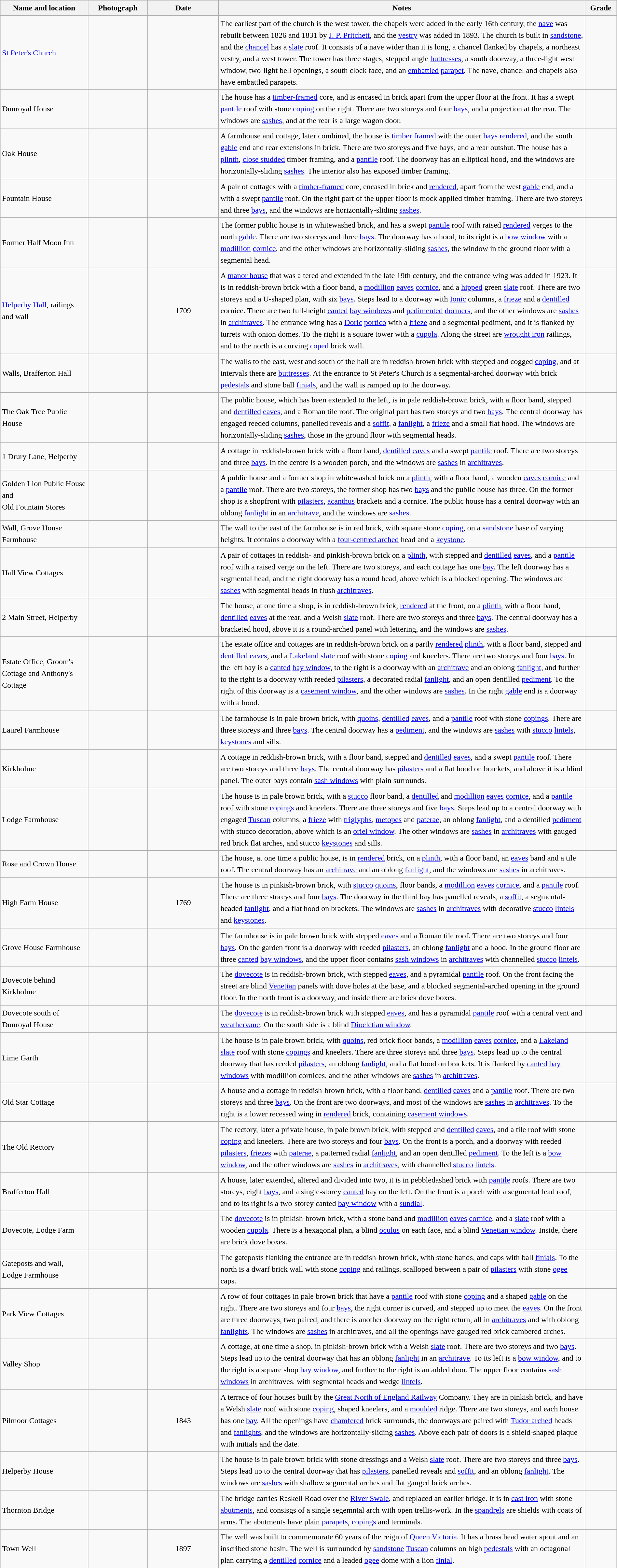<table class="wikitable sortable plainrowheaders" style="width:100%; border:0px; text-align:left; line-height:150%">
<tr>
<th scope="col"  style="width:150px">Name and location</th>
<th scope="col"  style="width:100px" class="unsortable">Photograph</th>
<th scope="col"  style="width:120px">Date</th>
<th scope="col"  style="width:650px" class="unsortable">Notes</th>
<th scope="col"  style="width:50px">Grade</th>
</tr>
<tr>
<td><a href='#'>St Peter's Church</a><br><small></small></td>
<td></td>
<td align="center"></td>
<td>The earliest part of the church is the west tower, the chapels were added in the early 16th century, the <a href='#'>nave</a> was rebuilt between 1826 and 1831 by <a href='#'>J. P. Pritchett</a>, and the <a href='#'>vestry</a> was added in 1893.  The church is built in <a href='#'>sandstone</a>, and the <a href='#'>chancel</a> has a <a href='#'>slate</a> roof.  It consists of a nave wider than it is long, a chancel flanked by chapels, a northeast vestry, and a west tower.  The tower has three stages, stepped angle <a href='#'>buttresses</a>, a south doorway, a three-light west window, two-light bell openings, a south clock face, and an <a href='#'>embattled</a> <a href='#'>parapet</a>.  The nave, chancel and chapels also have embattled parapets.</td>
<td align="center" ></td>
</tr>
<tr>
<td>Dunroyal House<br><small></small></td>
<td></td>
<td align="center"></td>
<td>The house has a <a href='#'>timber-framed</a> core, and is encased in brick apart from the upper floor at the front.  It has a swept <a href='#'>pantile</a> roof with stone <a href='#'>coping</a> on the right.  There are two storeys and four <a href='#'>bays</a>, and a projection at the rear.  The windows are <a href='#'>sashes</a>, and at the rear is a large wagon door.</td>
<td align="center" ></td>
</tr>
<tr>
<td>Oak House<br><small></small></td>
<td></td>
<td align="center"></td>
<td>A farmhouse and cottage, later combined, the house is <a href='#'>timber framed</a> with the outer <a href='#'>bays</a> <a href='#'>rendered</a>, and the south <a href='#'>gable</a> end and rear extensions in brick.  There are two storeys and five bays, and a rear outshut.  The house has a <a href='#'>plinth</a>, <a href='#'>close studded</a> timber framing, and a <a href='#'>pantile</a> roof.  The doorway has an elliptical hood, and the windows are horizontally-sliding <a href='#'>sashes</a>.  The interior also has exposed timber framing.</td>
<td align="center" ></td>
</tr>
<tr>
<td>Fountain House<br><small></small></td>
<td></td>
<td align="center"></td>
<td>A pair of cottages with a <a href='#'>timber-framed</a> core, encased in brick and <a href='#'>rendered</a>, apart from the west <a href='#'>gable</a> end, and a with a swept <a href='#'>pantile</a> roof.  On the right part of the upper floor is mock applied timber framing.  There are two storeys and three <a href='#'>bays</a>, and the windows are horizontally-sliding <a href='#'>sashes</a>.</td>
<td align="center" ></td>
</tr>
<tr>
<td>Former Half Moon Inn<br><small></small></td>
<td></td>
<td align="center"></td>
<td>The former public house is in whitewashed brick, and has a swept <a href='#'>pantile</a> roof with raised <a href='#'>rendered</a> verges to the north <a href='#'>gable</a>.  There are two storeys and three <a href='#'>bays</a>.  The doorway has a hood, to its right is a <a href='#'>bow window</a> with a <a href='#'>modillion</a> <a href='#'>cornice</a>, and the other windows are horizontally-sliding <a href='#'>sashes</a>, the window in the ground floor with a segmental head.</td>
<td align="center" ></td>
</tr>
<tr>
<td><a href='#'>Helperby Hall</a>, railings and wall<br><small></small></td>
<td></td>
<td align="center">1709</td>
<td>A <a href='#'>manor house</a> that was altered and extended in the late 19th century, and the entrance wing was added in 1923.  It is in reddish-brown brick with a floor band, a <a href='#'>modillion</a> <a href='#'>eaves</a> <a href='#'>cornice</a>, and a <a href='#'>hipped</a> green <a href='#'>slate</a> roof.  There are two storeys and a U-shaped plan, with six <a href='#'>bays</a>.  Steps lead to a doorway with <a href='#'>Ionic</a> columns, a <a href='#'>frieze</a> and a <a href='#'>dentilled</a> cornice.  There are two full-height <a href='#'>canted</a> <a href='#'>bay windows</a> and <a href='#'>pedimented</a> <a href='#'>dormers</a>, and the other windows are <a href='#'>sashes</a> in <a href='#'>architraves</a>.  The entrance wing has a <a href='#'>Doric</a> <a href='#'>portico</a> with a <a href='#'>frieze</a> and a segmental pediment, and it is flanked by turrets with onion domes.  To the right is a square tower with a <a href='#'>cupola</a>.  Along the street are <a href='#'>wrought iron</a> railings, and to the north is a curving <a href='#'>coped</a> brick wall.</td>
<td align="center" ></td>
</tr>
<tr>
<td>Walls, Brafferton Hall<br><small></small></td>
<td></td>
<td align="center"></td>
<td>The walls to the east, west and south of the hall are in reddish-brown brick with stepped and cogged <a href='#'>coping</a>, and at intervals there are <a href='#'>buttresses</a>.  At the entrance to St Peter's Church is a segmental-arched doorway with brick <a href='#'>pedestals</a> and stone ball <a href='#'>finials</a>, and the wall is ramped up to the doorway.</td>
<td align="center" ></td>
</tr>
<tr>
<td>The Oak Tree Public House<br><small></small></td>
<td></td>
<td align="center"></td>
<td>The public house, which has been extended to the left, is in pale reddish-brown brick, with a floor band, stepped and <a href='#'>dentilled</a> <a href='#'>eaves</a>, and a Roman tile roof.  The original part has two storeys and two <a href='#'>bays</a>.  The central doorway has engaged reeded columns, panelled reveals and a <a href='#'>soffit</a>, a <a href='#'>fanlight</a>, a <a href='#'>frieze</a> and a small flat hood.  The windows are horizontally-sliding <a href='#'>sashes</a>, those in the ground floor with segmental heads.</td>
<td align="center" ></td>
</tr>
<tr>
<td>1 Drury Lane, Helperby<br><small></small></td>
<td></td>
<td align="center"></td>
<td>A cottage in reddish-brown brick with a floor band, <a href='#'>dentilled</a> <a href='#'>eaves</a> and a swept <a href='#'>pantile</a> roof.  There are two storeys and three <a href='#'>bays</a>. In the centre is a wooden porch, and the windows are <a href='#'>sashes</a> in <a href='#'>architraves</a>.</td>
<td align="center" ></td>
</tr>
<tr>
<td>Golden Lion Public House and<br>Old Fountain Stores<br><small></small></td>
<td></td>
<td align="center"></td>
<td>A public house and a former shop in whitewashed brick on a <a href='#'>plinth</a>, with a floor band, a wooden <a href='#'>eaves</a> <a href='#'>cornice</a> and a <a href='#'>pantile</a> roof.  There are two storeys, the former shop has two <a href='#'>bays</a> and the public house has three.  On the former shop is a shopfront with <a href='#'>pilasters</a>, <a href='#'>acanthus</a> brackets and a cornice.  The public house has a central doorway with an oblong <a href='#'>fanlight</a> in an <a href='#'>architrave</a>, and the windows are <a href='#'>sashes</a>.</td>
<td align="center" ></td>
</tr>
<tr>
<td>Wall, Grove House Farmhouse<br><small></small></td>
<td></td>
<td align="center"></td>
<td>The wall to the east of the farmhouse is in red brick, with square stone <a href='#'>coping</a>, on a <a href='#'>sandstone</a> base of varying heights.  It contains a doorway with a <a href='#'>four-centred arched</a> head and a <a href='#'>keystone</a>.</td>
<td align="center" ></td>
</tr>
<tr>
<td>Hall View Cottages<br><small></small></td>
<td></td>
<td align="center"></td>
<td>A pair of cottages in reddish- and pinkish-brown brick on a <a href='#'>plinth</a>, with stepped and <a href='#'>dentilled</a> <a href='#'>eaves</a>, and a <a href='#'>pantile</a> roof with a raised verge on the left.  There are two storeys, and each cottage has one <a href='#'>bay</a>.  The left doorway has a segmental head, and the right doorway has a round head, above which is a blocked opening.  The windows are <a href='#'>sashes</a> with segmental heads in flush <a href='#'>architraves</a>.</td>
<td align="center" ></td>
</tr>
<tr>
<td>2 Main Street, Helperby<br><small></small></td>
<td></td>
<td align="center"></td>
<td>The house, at one time a shop, is in reddish-brown brick, <a href='#'>rendered</a> at the front, on a <a href='#'>plinth</a>, with a floor band, <a href='#'>dentilled</a> <a href='#'>eaves</a> at the rear, and a Welsh <a href='#'>slate</a> roof.  There are two storeys and three <a href='#'>bays</a>. The central doorway has a bracketed hood, above it is a round-arched panel with lettering, and the windows are <a href='#'>sashes</a>.</td>
<td align="center" ></td>
</tr>
<tr>
<td>Estate Office, Groom's Cottage and Anthony's Cottage<br><small></small></td>
<td></td>
<td align="center"></td>
<td>The estate office and cottages are in reddish-brown brick on a partly <a href='#'>rendered</a> <a href='#'>plinth</a>, with a floor band, stepped and <a href='#'>dentilled</a> <a href='#'>eaves</a>, and a <a href='#'>Lakeland</a> <a href='#'>slate</a> roof with stone <a href='#'>coping</a> and kneelers.  There are two storeys and four <a href='#'>bays</a>.  In the left bay is a <a href='#'>canted</a> <a href='#'>bay window</a>, to the right is a doorway with an <a href='#'>architrave</a> and an oblong <a href='#'>fanlight</a>, and further to the right is a doorway with reeded <a href='#'>pilasters</a>, a decorated radial <a href='#'>fanlight</a>, and an open dentilled <a href='#'>pediment</a>.  To the right of this doorway is a <a href='#'>casement window</a>, and the other windows are <a href='#'>sashes</a>.  In the right <a href='#'>gable</a> end is a doorway with a hood.</td>
<td align="center" ></td>
</tr>
<tr>
<td>Laurel Farmhouse<br><small></small></td>
<td></td>
<td align="center"></td>
<td>The farmhouse is in pale brown brick, with <a href='#'>quoins</a>, <a href='#'>dentilled</a> <a href='#'>eaves</a>, and a <a href='#'>pantile</a> roof with stone <a href='#'>copings</a>.  There are three storeys and three <a href='#'>bays</a>.  The central doorway has a <a href='#'>pediment</a>, and the windows are <a href='#'>sashes</a> with <a href='#'>stucco</a> <a href='#'>lintels</a>, <a href='#'>keystones</a> and sills.</td>
<td align="center" ></td>
</tr>
<tr>
<td>Kirkholme<br><small></small></td>
<td></td>
<td align="center"></td>
<td>A cottage in reddish-brown brick, with a floor band, stepped and <a href='#'>dentilled</a> <a href='#'>eaves</a>, and a swept <a href='#'>pantile</a> roof.  There are two storeys and three <a href='#'>bays</a>.  The central doorway has <a href='#'>pilasters</a> and a flat hood on brackets, and above it is a blind panel.  The outer bays contain <a href='#'>sash windows</a> with plain surrounds.</td>
<td align="center" ></td>
</tr>
<tr>
<td>Lodge Farmhouse<br><small></small></td>
<td></td>
<td align="center"></td>
<td>The house is in pale brown brick, with a <a href='#'>stucco</a> floor band, a <a href='#'>dentilled</a> and <a href='#'>modillion</a> <a href='#'>eaves</a> <a href='#'>cornice</a>, and a <a href='#'>pantile</a> roof with stone <a href='#'>copings</a> and kneelers.  There are three storeys and five <a href='#'>bays</a>.  Steps lead up to a central doorway with engaged <a href='#'>Tuscan</a> columns, a <a href='#'>frieze</a> with <a href='#'>triglyphs</a>, <a href='#'>metopes</a> and <a href='#'>paterae</a>, an oblong <a href='#'>fanlight</a>, and a dentilled <a href='#'>pediment</a> with stucco decoration, above which is an <a href='#'>oriel window</a>.  The other windows are <a href='#'>sashes</a> in <a href='#'>architraves</a> with gauged red brick flat arches, and stucco <a href='#'>keystones</a> and sills.</td>
<td align="center" ></td>
</tr>
<tr>
<td>Rose and Crown House<br><small></small></td>
<td></td>
<td align="center"></td>
<td>The house, at one time a public house, is in <a href='#'>rendered</a> brick, on a <a href='#'>plinth</a>, with a floor band, an <a href='#'>eaves</a> band and a tile roof.  The central doorway has an <a href='#'>architrave</a> and an oblong <a href='#'>fanlight</a>, and the windows are <a href='#'>sashes</a> in architraves.</td>
<td align="center" ></td>
</tr>
<tr>
<td>High Farm House<br><small></small></td>
<td></td>
<td align="center">1769</td>
<td>The house is in pinkish-brown brick, with <a href='#'>stucco</a> <a href='#'>quoins</a>, floor bands, a <a href='#'>modillion</a> <a href='#'>eaves</a> <a href='#'>cornice</a>, and a <a href='#'>pantile</a> roof.  There are three storeys and four <a href='#'>bays</a>.  The doorway in the third bay has panelled reveals, a <a href='#'>soffit</a>, a segmental-headed <a href='#'>fanlight</a>, and a flat hood on brackets.  The windows are <a href='#'>sashes</a> in <a href='#'>architraves</a> with decorative <a href='#'>stucco</a> <a href='#'>lintels</a> and <a href='#'>keystones</a>.</td>
<td align="center" ></td>
</tr>
<tr>
<td>Grove House Farmhouse<br><small></small></td>
<td></td>
<td align="center"></td>
<td>The farmhouse is in pale brown brick with stepped <a href='#'>eaves</a> and a Roman tile roof.  There are two storeys and four <a href='#'>bays</a>.  On the garden front is a doorway with reeded <a href='#'>pilasters</a>, an oblong <a href='#'>fanlight</a> and a hood.  In the ground floor are three <a href='#'>canted</a> <a href='#'>bay windows</a>, and the upper floor contains <a href='#'>sash windows</a> in <a href='#'>architraves</a> with channelled <a href='#'>stucco</a> <a href='#'>lintels</a>.</td>
<td align="center" ></td>
</tr>
<tr>
<td>Dovecote behind Kirkholme<br><small></small></td>
<td></td>
<td align="center"></td>
<td>The <a href='#'>dovecote</a> is in reddish-brown brick, with stepped <a href='#'>eaves</a>, and a pyramidal <a href='#'>pantile</a> roof.  On the front facing the street are blind <a href='#'>Venetian</a> panels with dove holes at the base, and a blocked segmental-arched opening in the ground floor.  In the north front is a doorway, and inside there are brick dove boxes.</td>
<td align="center" ></td>
</tr>
<tr>
<td>Dovecote south of Dunroyal House<br><small></small></td>
<td></td>
<td align="center"></td>
<td>The <a href='#'>dovecote</a> is in reddish-brown brick with stepped <a href='#'>eaves</a>, and has a pyramidal <a href='#'>pantile</a> roof with a central vent and <a href='#'>weathervane</a>.  On the south side is a blind <a href='#'>Diocletian window</a>.</td>
<td align="center" ></td>
</tr>
<tr>
<td>Lime Garth<br><small></small></td>
<td></td>
<td align="center"></td>
<td>The house is in pale brown brick, with <a href='#'>quoins</a>, red brick floor bands, a <a href='#'>modillion</a> <a href='#'>eaves</a> <a href='#'>cornice</a>, and a <a href='#'>Lakeland</a> <a href='#'>slate</a> roof with stone <a href='#'>copings</a> and kneelers.  There are three storeys and three <a href='#'>bays</a>.  Steps lead up to the central doorway that has reeded <a href='#'>pilasters</a>, an oblong <a href='#'>fanlight</a>, and a flat hood on brackets.  It is flanked by <a href='#'>canted</a> <a href='#'>bay windows</a> with modillion cornices, and the other windows are <a href='#'>sashes</a> in <a href='#'>architraves</a>.</td>
<td align="center" ></td>
</tr>
<tr>
<td>Old Star Cottage<br><small></small></td>
<td></td>
<td align="center"></td>
<td>A house and a cottage in reddish-brown brick, with a floor band, <a href='#'>dentilled</a> <a href='#'>eaves</a> and a <a href='#'>pantile</a> roof.  There are two storeys and three <a href='#'>bays</a>.  On the front are two doorways, and most of the windows are <a href='#'>sashes</a> in <a href='#'>architraves</a>.  To the right is a lower recessed wing in <a href='#'>rendered</a> brick, containing <a href='#'>casement windows</a>.</td>
<td align="center" ></td>
</tr>
<tr>
<td>The Old Rectory<br><small></small></td>
<td></td>
<td align="center"></td>
<td>The rectory, later a private house, in pale brown brick, with stepped and <a href='#'>dentilled</a> <a href='#'>eaves</a>, and a tile roof with stone <a href='#'>coping</a> and kneelers.  There are two storeys and four <a href='#'>bays</a>.  On the front is a porch, and a doorway with reeded <a href='#'>pilasters</a>, <a href='#'>friezes</a> with <a href='#'>paterae</a>, a patterned radial <a href='#'>fanlight</a>, and an open dentilled <a href='#'>pediment</a>.  To the left is a <a href='#'>bow window</a>, and the other windows are <a href='#'>sashes</a> in <a href='#'>architraves</a>, with channelled <a href='#'>stucco</a> <a href='#'>lintels</a>.</td>
<td align="center" ></td>
</tr>
<tr>
<td>Brafferton Hall<br><small></small></td>
<td></td>
<td align="center"></td>
<td>A house, later extended, altered and divided into two, it is in pebbledashed brick with <a href='#'>pantile</a> roofs.  There are two storeys, eight <a href='#'>bays</a>, and a single-storey <a href='#'>canted</a> bay on the left.  On the front is a porch with a segmental lead roof, and to its right is a two-storey canted <a href='#'>bay window</a> with a <a href='#'>sundial</a>.</td>
<td align="center" ></td>
</tr>
<tr>
<td>Dovecote, Lodge Farm<br><small></small></td>
<td></td>
<td align="center"></td>
<td>The <a href='#'>dovecote</a> is in pinkish-brown brick, with a stone band and <a href='#'>modillion</a> <a href='#'>eaves</a> <a href='#'>cornice</a>, and a <a href='#'>slate</a> roof with a wooden <a href='#'>cupola</a>.  There is a hexagonal plan, a blind <a href='#'>oculus</a> on each face, and a blind <a href='#'>Venetian window</a>.  Inside, there are brick dove boxes.</td>
<td align="center" ></td>
</tr>
<tr>
<td>Gateposts and wall,<br>Lodge Farmhouse<br><small></small></td>
<td></td>
<td align="center"></td>
<td>The gateposts flanking the entrance are in reddish-brown brick, with stone bands, and caps with ball <a href='#'>finials</a>.  To the north is a dwarf brick wall with stone <a href='#'>coping</a> and railings, scalloped between a pair of <a href='#'>pilasters</a> with stone <a href='#'>ogee</a> caps.</td>
<td align="center" ></td>
</tr>
<tr>
<td>Park View Cottages<br><small></small></td>
<td></td>
<td align="center"></td>
<td>A row of four cottages in pale brown brick that have a <a href='#'>pantile</a> roof with stone <a href='#'>coping</a> and a shaped <a href='#'>gable</a> on the right.  There are two storeys and four <a href='#'>bays</a>, the right corner is curved, and stepped up to meet the <a href='#'>eaves</a>.  On the front are three doorways, two paired, and there is another doorway on the right return, all in <a href='#'>architraves</a> and with oblong <a href='#'>fanlights</a>.  The windows are <a href='#'>sashes</a> in architraves, and all the openings have gauged red brick cambered arches.</td>
<td align="center" ></td>
</tr>
<tr>
<td>Valley Shop<br><small></small></td>
<td></td>
<td align="center"></td>
<td>A cottage, at one time a shop, in pinkish-brown brick with a Welsh <a href='#'>slate</a> roof.  There are two storeys and two <a href='#'>bays</a>.  Steps lead up to the central doorway that has an oblong <a href='#'>fanlight</a> in an <a href='#'>architrave</a>.  To its left is a <a href='#'>bow window</a>, and to the right is a square shop <a href='#'>bay window</a>, and further to the right is an added door.  The upper floor contains <a href='#'>sash windows</a> in architraves, with segmental heads and wedge <a href='#'>lintels</a>.</td>
<td align="center" ></td>
</tr>
<tr>
<td>Pilmoor Cottages<br><small></small></td>
<td></td>
<td align="center">1843</td>
<td>A terrace of four houses built by the <a href='#'>Great North of England Railway</a> Company.  They are in pinkish brick, and have a Welsh <a href='#'>slate</a> roof with stone <a href='#'>coping</a>, shaped kneelers, and a <a href='#'>moulded</a> ridge.  There are two storeys, and each house has one <a href='#'>bay</a>.  All the openings have <a href='#'>chamfered</a> brick surrounds, the doorways are paired with <a href='#'>Tudor arched</a> heads and <a href='#'>fanlights</a>, and the windows are horizontally-sliding <a href='#'>sashes</a>.  Above each pair of doors is a shield-shaped plaque with initials and the date.</td>
<td align="center" ></td>
</tr>
<tr>
<td>Helperby House<br><small></small></td>
<td></td>
<td align="center"></td>
<td>The house is in pale brown brick with stone dressings and a Welsh <a href='#'>slate</a> roof.  There are two storeys and three <a href='#'>bays</a>.  Steps lead up to the central doorway that has <a href='#'>pilasters</a>, panelled reveals and <a href='#'>soffit</a>, and an oblong <a href='#'>fanlight</a>.  The windows are <a href='#'>sashes</a> with shallow segmental arches and flat gauged brick arches.</td>
<td align="center" ></td>
</tr>
<tr>
<td>Thornton Bridge<br><small></small></td>
<td></td>
<td align="center"></td>
<td>The bridge carries Raskell Road over the <a href='#'>River Swale</a>, and replaced an earlier bridge.  It is in <a href='#'>cast iron</a> with stone <a href='#'>abutments</a>, and consisgs of a single segemntal arch with open trellis-work.  In the <a href='#'>spandrels</a> are shields with coats of arms.  The abutments have plain <a href='#'>parapets</a>, <a href='#'>copings</a> and terminals.</td>
<td align="center" ></td>
</tr>
<tr>
<td>Town Well<br><small></small></td>
<td></td>
<td align="center">1897</td>
<td>The well was built to commemorate 60 years of the reign of <a href='#'>Queen Victoria</a>.  It has a brass head water spout and an inscribed stone basin.  The well is surrounded by <a href='#'>sandstone</a> <a href='#'>Tuscan</a> columns on high <a href='#'>pedestals</a> with an octagonal plan carrying a <a href='#'>dentilled</a> <a href='#'>cornice</a> and a leaded <a href='#'>ogee</a> dome with a lion <a href='#'>finial</a>.</td>
<td align="center" ></td>
</tr>
<tr>
</tr>
</table>
